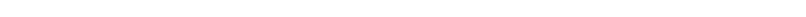<table style="width:66%; text-align:center;">
<tr style="color:white;">
<td style="background:"><strong>7</strong></td>
<td style="background:"><strong>3</strong></td>
<td style="background:"><strong>14</strong></td>
</tr>
</table>
